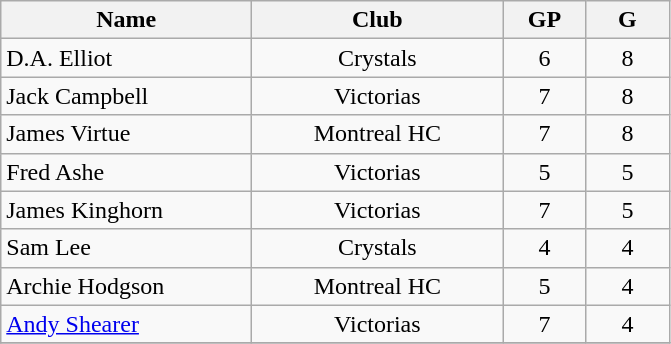<table class="wikitable" style="text-align:center;">
<tr>
<th style="width:10em">Name</th>
<th style="width:10em">Club</th>
<th style="width:3em">GP</th>
<th style="width:3em">G</th>
</tr>
<tr>
<td align="left">D.A. Elliot</td>
<td>Crystals</td>
<td>6</td>
<td>8</td>
</tr>
<tr>
<td align="left">Jack Campbell</td>
<td>Victorias</td>
<td>7</td>
<td>8</td>
</tr>
<tr>
<td align="left">James Virtue</td>
<td>Montreal HC</td>
<td>7</td>
<td>8</td>
</tr>
<tr>
<td align="left">Fred Ashe</td>
<td>Victorias</td>
<td>5</td>
<td>5</td>
</tr>
<tr>
<td align="left">James Kinghorn</td>
<td>Victorias</td>
<td>7</td>
<td>5</td>
</tr>
<tr>
<td align="left">Sam Lee</td>
<td>Crystals</td>
<td>4</td>
<td>4</td>
</tr>
<tr>
<td align="left">Archie Hodgson</td>
<td>Montreal HC</td>
<td>5</td>
<td>4</td>
</tr>
<tr>
<td align="left"><a href='#'>Andy Shearer</a></td>
<td>Victorias</td>
<td>7</td>
<td>4</td>
</tr>
<tr>
</tr>
</table>
